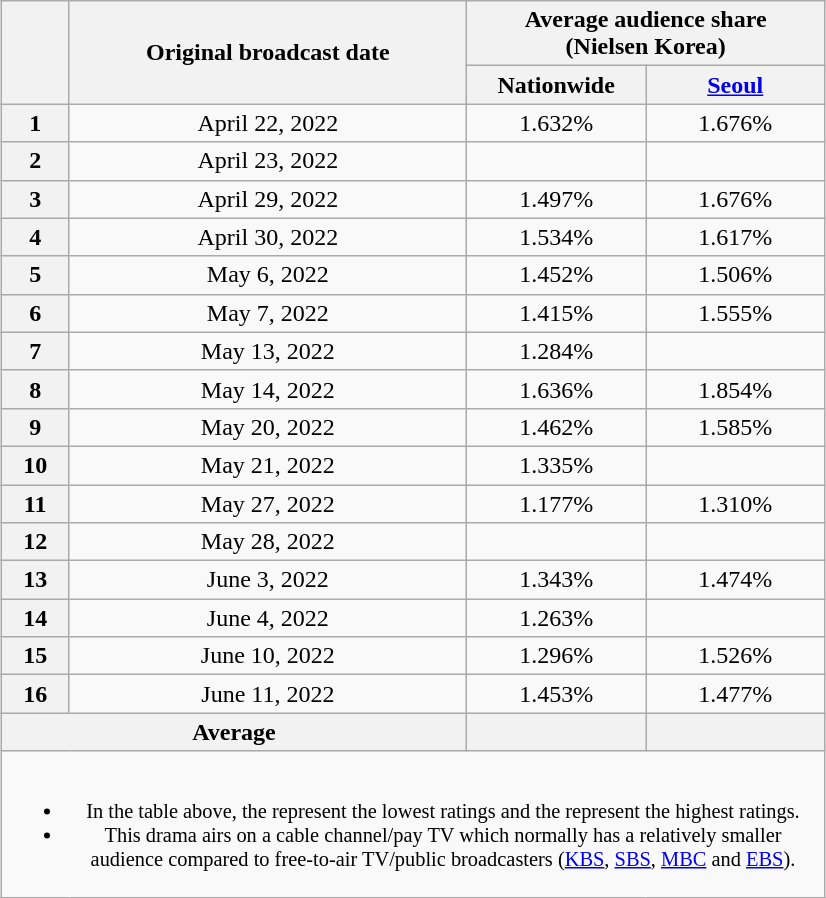<table class="wikitable" style="margin-left:auto; margin-right:auto; width:550px; text-align:center">
<tr>
<th scope="col" rowspan="2"></th>
<th scope="col" rowspan="2">Original broadcast date</th>
<th scope="col" colspan="2">Average audience share<br>(Nielsen Korea)</th>
</tr>
<tr>
<th scope="col" style="width:7em">Nationwide</th>
<th scope="col" style="width:7em"><a href='#'>Seoul</a></th>
</tr>
<tr>
<th scope="col">1</th>
<td>April 22, 2022</td>
<td>1.632% </td>
<td>1.676% </td>
</tr>
<tr>
<th scope="col">2</th>
<td>April 23, 2022</td>
<td><strong></strong> </td>
<td><strong></strong> </td>
</tr>
<tr>
<th scope="col">3</th>
<td>April 29, 2022</td>
<td>1.497% </td>
<td>1.676% </td>
</tr>
<tr>
<th scope="col">4</th>
<td>April 30, 2022</td>
<td>1.534%  </td>
<td>1.617% </td>
</tr>
<tr>
<th scope="col">5</th>
<td>May 6, 2022</td>
<td>1.452% </td>
<td>1.506% </td>
</tr>
<tr>
<th scope="col">6</th>
<td>May 7, 2022</td>
<td>1.415% </td>
<td>1.555% </td>
</tr>
<tr>
<th scope="col">7</th>
<td>May 13, 2022</td>
<td>1.284% </td>
<td><strong></strong> </td>
</tr>
<tr>
<th scope="col">8</th>
<td>May 14, 2022</td>
<td>1.636% </td>
<td>1.854% </td>
</tr>
<tr>
<th scope="col">9</th>
<td>May 20, 2022</td>
<td>1.462%  </td>
<td>1.585% </td>
</tr>
<tr>
<th scope="col">10</th>
<td>May 21, 2022</td>
<td>1.335%  </td>
<td></td>
</tr>
<tr>
<th scope="col">11</th>
<td>May 27, 2022</td>
<td>1.177%  </td>
<td>1.310% </td>
</tr>
<tr>
<th scope="col">12</th>
<td>May 28, 2022</td>
<td><strong></strong> </td>
<td></td>
</tr>
<tr>
<th scope="col">13</th>
<td>June 3, 2022</td>
<td>1.343% </td>
<td>1.474% </td>
</tr>
<tr>
<th scope="col">14</th>
<td>June 4, 2022</td>
<td>1.263% </td>
<td></td>
</tr>
<tr>
<th scope="col">15</th>
<td>June 10, 2022</td>
<td>1.296% </td>
<td>1.526% </td>
</tr>
<tr>
<th scope="col">16</th>
<td>June 11, 2022</td>
<td>1.453% </td>
<td>1.477% </td>
</tr>
<tr>
<th scope="col" colspan="2">Average</th>
<th scope="col"></th>
<th scope="col"></th>
</tr>
<tr>
<td colspan="4" style="font-size:85%"><br><ul><li>In the table above, the <strong></strong> represent the lowest ratings and the <strong></strong> represent the highest ratings.</li><li>This drama airs on a cable channel/pay TV which normally has a relatively smaller audience compared to free-to-air TV/public broadcasters (<a href='#'>KBS</a>, <a href='#'>SBS</a>, <a href='#'>MBC</a> and <a href='#'>EBS</a>).</li></ul></td>
</tr>
</table>
